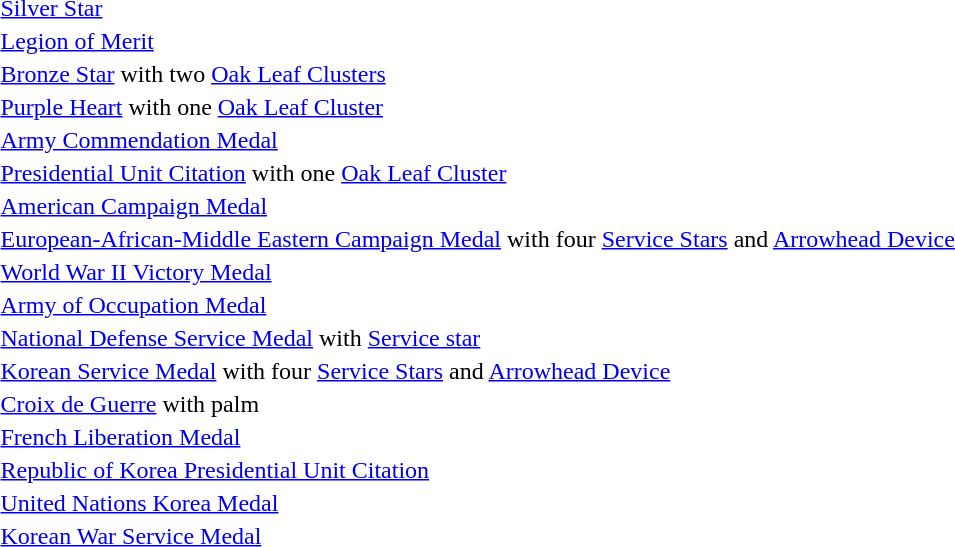<table>
<tr>
<td></td>
<td><a href='#'>Silver Star</a></td>
</tr>
<tr>
<td></td>
<td><a href='#'>Legion of Merit</a></td>
</tr>
<tr>
<td></td>
<td><a href='#'>Bronze Star</a> with two <a href='#'>Oak Leaf Clusters</a></td>
</tr>
<tr>
<td></td>
<td><a href='#'>Purple Heart</a> with one <a href='#'>Oak Leaf Cluster</a></td>
</tr>
<tr>
<td></td>
<td><a href='#'>Army Commendation Medal</a></td>
</tr>
<tr>
<td></td>
<td><a href='#'>Presidential Unit Citation</a> with one <a href='#'>Oak Leaf Cluster</a></td>
</tr>
<tr>
<td></td>
<td><a href='#'>American Campaign Medal</a></td>
</tr>
<tr>
<td></td>
<td><a href='#'>European-African-Middle Eastern Campaign Medal</a> with four <a href='#'>Service Stars</a> and <a href='#'>Arrowhead Device</a></td>
</tr>
<tr>
<td></td>
<td><a href='#'>World War II Victory Medal</a></td>
</tr>
<tr>
<td></td>
<td><a href='#'>Army of Occupation Medal</a></td>
</tr>
<tr>
<td></td>
<td><a href='#'>National Defense Service Medal</a> with <a href='#'>Service star</a></td>
</tr>
<tr>
<td></td>
<td><a href='#'>Korean Service Medal</a> with four <a href='#'>Service Stars</a> and <a href='#'>Arrowhead Device</a></td>
</tr>
<tr>
<td></td>
<td><a href='#'>Croix de Guerre</a> with palm</td>
</tr>
<tr>
<td></td>
<td><a href='#'>French Liberation Medal</a></td>
</tr>
<tr>
<td></td>
<td><a href='#'>Republic of Korea Presidential Unit Citation</a></td>
</tr>
<tr>
<td></td>
<td><a href='#'>United Nations Korea Medal</a></td>
</tr>
<tr>
<td></td>
<td><a href='#'>Korean War Service Medal</a></td>
</tr>
</table>
